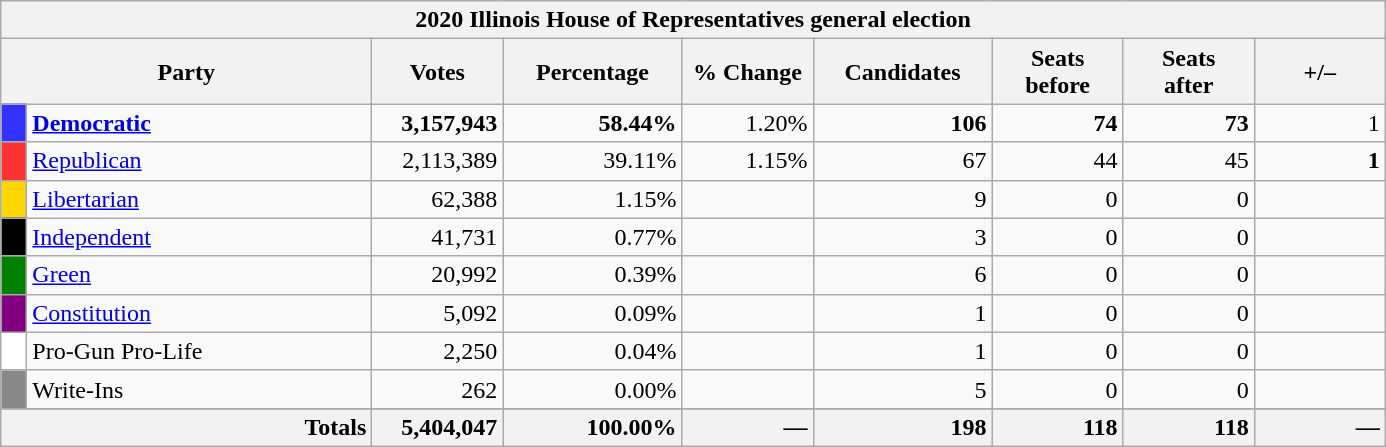<table class="wikitable">
<tr>
<th colspan="9">2020 Illinois House of Representatives general election</th>
</tr>
<tr style="text-align:center">
<th colspan=2 style="width: 15em">Party</th>
<th style="width: 5em">Votes</th>
<th style="width: 7em">Percentage</th>
<th style="width: 5em">% Change</th>
<th style="width: 7em">Candidates</th>
<th style="width: 5em">Seats<br>before</th>
<th style="width: 5em">Seats<br>after</th>
<th style="width: 5em">+/–</th>
</tr>
<tr>
<th style="background-color:#3333FF; width: 3px"></th>
<td style="width: 130px" ><strong><a href='#'>Democratic</a></strong></td>
<td align="right" ><strong>3,157,943</strong></td>
<td align="right" ><strong>58.44%</strong></td>
<td align="right">1.20%</td>
<td align="right" ><strong>106</strong></td>
<td align="right" ><strong>74</strong></td>
<td align="right" ><strong>73</strong></td>
<td align="right">1</td>
</tr>
<tr>
<th style="background-color:#FF3333; width: 3px"></th>
<td style="width: 130px"><a href='#'>Republican</a></td>
<td style="text-align:right">2,113,389</td>
<td style="text-align:right">39.11%</td>
<td style="text-align:right">1.15%</td>
<td style="text-align:right">67</td>
<td style="text-align:right">44</td>
<td style="text-align:right">45</td>
<td align="right" ><strong>1</strong></td>
</tr>
<tr>
<th style="background-color:gold; width: 3px"></th>
<td style="width: 130px"><a href='#'>Libertarian</a></td>
<td style="text-align:right">62,388</td>
<td style="text-align:right">1.15%</td>
<td style="text-align:right"></td>
<td style="text-align:right">9</td>
<td style="text-align:right">0</td>
<td style="text-align:right">0</td>
<td style="text-align:right"></td>
</tr>
<tr>
<th style="background-color:black; width: 3px"></th>
<td style="width: 130px"><a href='#'>Independent</a></td>
<td style="text-align:right">41,731</td>
<td style="text-align:right">0.77%</td>
<td style="text-align:right"></td>
<td style="text-align:right">3</td>
<td style="text-align:right">0</td>
<td style="text-align:right">0</td>
<td style="text-align:right"></td>
</tr>
<tr>
<th style="background-color:green; width: 3px"></th>
<td style="width: 130px"><a href='#'>Green</a></td>
<td style="text-align:right">20,992</td>
<td style="text-align:right">0.39%</td>
<td style="text-align:right"></td>
<td style="text-align:right">6</td>
<td style="text-align:right">0</td>
<td style="text-align:right">0</td>
<td style="text-align:right"></td>
</tr>
<tr>
<th style="background-color:purple; width: 3px"></th>
<td style="width: 130px"><a href='#'>Constitution</a></td>
<td style="text-align:right">5,092</td>
<td style="text-align:right">0.09%</td>
<td style="text-align:right"></td>
<td style="text-align:right">1</td>
<td style="text-align:right">0</td>
<td style="text-align:right">0</td>
<td style="text-align:right"></td>
</tr>
<tr>
<th style="background-color:white; width: 3px"></th>
<td style="width: 130px">Pro-Gun Pro-Life</td>
<td style="text-align:right">2,250</td>
<td style="text-align:right">0.04%</td>
<td style="text-align:right"></td>
<td style="text-align:right">1</td>
<td style="text-align:right">0</td>
<td style="text-align:right">0</td>
<td style="text-align:right"></td>
</tr>
<tr>
<th style="background:#888; width:3px;"></th>
<td style="width: 130px">Write-Ins</td>
<td style="text-align:right">262</td>
<td style="text-align:right">0.00%</td>
<td style="text-align:right"></td>
<td style="text-align:right">5</td>
<td style="text-align:right">0</td>
<td style="text-align:right">0</td>
<td style="text-align:right"></td>
</tr>
<tr>
</tr>
<tr>
<th colspan="2" style="text-align:right">Totals</th>
<th style="text-align:right">5,404,047</th>
<th style="text-align:right">100.00%</th>
<th style="text-align:right">—</th>
<th style="text-align:right">198</th>
<th style="text-align:right">118</th>
<th style="text-align:right">118</th>
<th style="text-align:right">—</th>
</tr>
</table>
